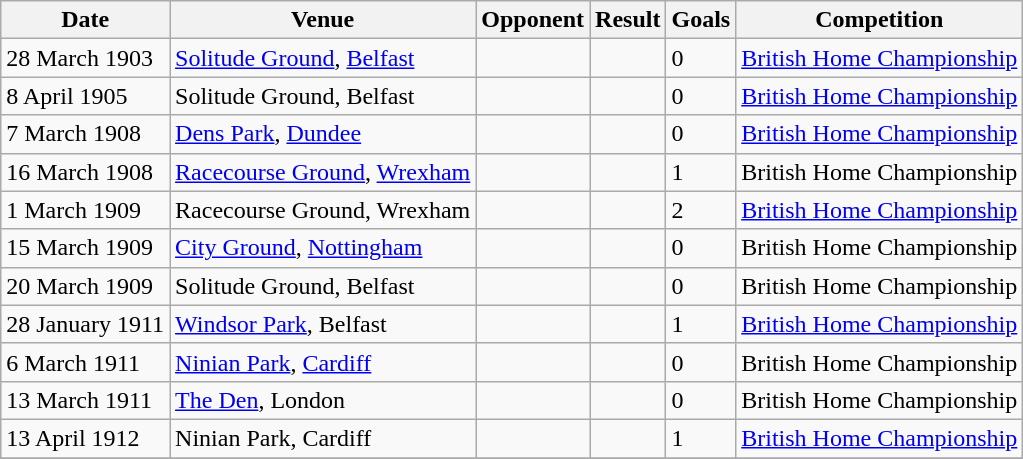<table class="wikitable">
<tr>
<th>Date</th>
<th>Venue</th>
<th>Opponent</th>
<th>Result</th>
<th>Goals</th>
<th>Competition</th>
</tr>
<tr>
<td>28 March 1903</td>
<td><a href='#'>Solitude Ground</a>, <a href='#'>Belfast</a></td>
<td></td>
<td></td>
<td>0</td>
<td><a href='#'>British Home Championship</a></td>
</tr>
<tr>
<td>8 April 1905</td>
<td>Solitude Ground, Belfast</td>
<td></td>
<td></td>
<td>0</td>
<td><a href='#'>British Home Championship</a></td>
</tr>
<tr>
<td>7 March 1908</td>
<td><a href='#'>Dens Park</a>, <a href='#'>Dundee</a></td>
<td></td>
<td></td>
<td>0</td>
<td><a href='#'>British Home Championship</a></td>
</tr>
<tr>
<td>16 March 1908</td>
<td><a href='#'>Racecourse Ground</a>, <a href='#'>Wrexham</a></td>
<td></td>
<td></td>
<td>1</td>
<td>British Home Championship</td>
</tr>
<tr>
<td>1 March 1909</td>
<td>Racecourse Ground, Wrexham</td>
<td></td>
<td></td>
<td>2</td>
<td><a href='#'>British Home Championship</a></td>
</tr>
<tr>
<td>15 March 1909</td>
<td><a href='#'>City Ground</a>, <a href='#'>Nottingham</a></td>
<td></td>
<td></td>
<td>0</td>
<td>British Home Championship</td>
</tr>
<tr>
<td>20 March 1909</td>
<td>Solitude Ground, Belfast</td>
<td></td>
<td></td>
<td>0</td>
<td>British Home Championship</td>
</tr>
<tr>
<td>28 January 1911</td>
<td><a href='#'>Windsor Park</a>, Belfast</td>
<td></td>
<td></td>
<td>1</td>
<td><a href='#'>British Home Championship</a></td>
</tr>
<tr>
<td>6 March 1911</td>
<td><a href='#'>Ninian Park</a>, <a href='#'>Cardiff</a></td>
<td></td>
<td></td>
<td>0</td>
<td>British Home Championship</td>
</tr>
<tr>
<td>13 March 1911</td>
<td><a href='#'>The Den</a>, London</td>
<td></td>
<td></td>
<td>0</td>
<td>British Home Championship</td>
</tr>
<tr>
<td>13 April 1912</td>
<td>Ninian Park, Cardiff</td>
<td></td>
<td></td>
<td>1</td>
<td><a href='#'>British Home Championship</a></td>
</tr>
<tr>
</tr>
</table>
